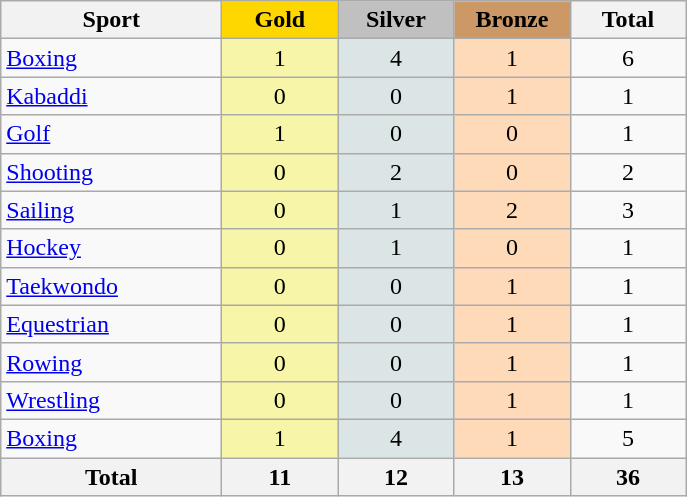<table class="wikitable sortable" style="text-align:center;">
<tr>
<th width=140>Sport</th>
<td bgcolor=gold width=70><strong>Gold</strong></td>
<td bgcolor=silver width=70><strong>Silver</strong></td>
<td bgcolor=#cc9966 width=70><strong>Bronze</strong></td>
<th width=70>Total</th>
</tr>
<tr>
<td align=left> <a href='#'>Boxing</a></td>
<td bgcolor=#f7f6a8>1</td>
<td bgcolor=#dce5e5>4</td>
<td bgcolor=#ffdab9>1</td>
<td>6</td>
</tr>
<tr>
<td align=left> <a href='#'>Kabaddi</a></td>
<td bgcolor=#f7f6a8>0</td>
<td bgcolor=#dce5e5>0</td>
<td bgcolor=#ffdab9>1</td>
<td>1</td>
</tr>
<tr>
<td align=left> <a href='#'>Golf</a></td>
<td bgcolor=#f7f6a8>1</td>
<td bgcolor=#dce5e5>0</td>
<td bgcolor=#ffdab9>0</td>
<td>1</td>
</tr>
<tr>
<td align=left> <a href='#'>Shooting</a></td>
<td bgcolor=#f7f6a8>0</td>
<td bgcolor=#dce5e5>2</td>
<td bgcolor=#ffdab9>0</td>
<td>2</td>
</tr>
<tr>
<td align=left> <a href='#'>Sailing</a></td>
<td bgcolor=#f7f6a8>0</td>
<td bgcolor=#dce5e5>1</td>
<td bgcolor=#ffdab9>2</td>
<td>3</td>
</tr>
<tr>
<td align=left> <a href='#'>Hockey</a></td>
<td bgcolor=#f7f6a8>0</td>
<td bgcolor=#dce5e5>1</td>
<td bgcolor=#ffdab9>0</td>
<td>1</td>
</tr>
<tr>
<td align=left> <a href='#'>Taekwondo</a></td>
<td bgcolor=#f7f6a8>0</td>
<td bgcolor=#dce5e5>0</td>
<td bgcolor=#ffdab9>1</td>
<td>1</td>
</tr>
<tr>
<td align=left> <a href='#'>Equestrian</a></td>
<td bgcolor=#f7f6a8>0</td>
<td bgcolor=#dce5e5>0</td>
<td bgcolor=#ffdab9>1</td>
<td>1</td>
</tr>
<tr>
<td align=left> <a href='#'>Rowing</a></td>
<td bgcolor=#f7f6a8>0</td>
<td bgcolor=#dce5e5>0</td>
<td bgcolor=#ffdab9>1</td>
<td>1</td>
</tr>
<tr>
<td align=left> <a href='#'>Wrestling</a></td>
<td bgcolor=#f7f6a8>0</td>
<td bgcolor=#dce5e5>0</td>
<td bgcolor=#ffdab9>1</td>
<td>1</td>
</tr>
<tr>
<td align=left> <a href='#'>Boxing</a></td>
<td bgcolor=#f7f6a8>1</td>
<td bgcolor=#dce5e5>4</td>
<td bgcolor=#ffdab9>1</td>
<td>5</td>
</tr>
<tr>
<th>Total</th>
<th bgcolor=#f7f6a8>11</th>
<th bgcolor=#dce5e5>12</th>
<th bgcolor=#ffdab9>13</th>
<th>36</th>
</tr>
</table>
